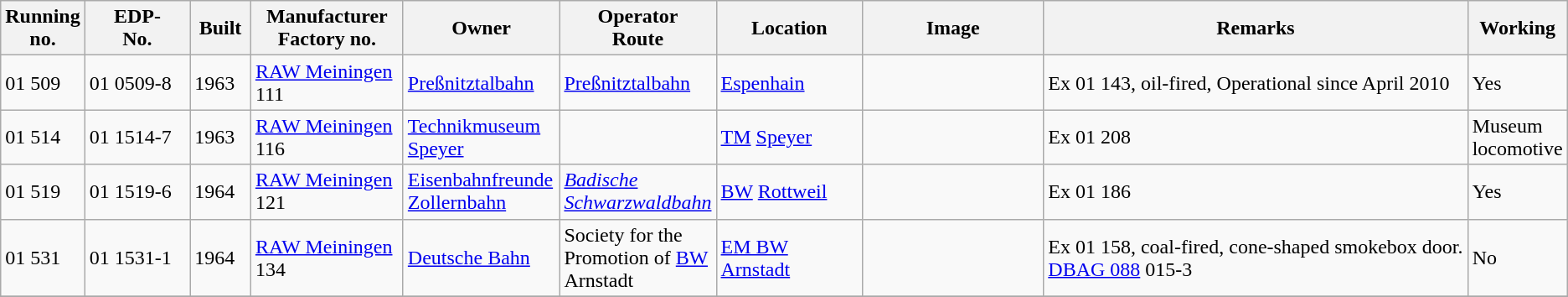<table class="wikitable" style="width="100%"; border:solid 1px #AAAAAA;background:#e3e3e3;">
<tr>
<th width="5%">Running<br>no.</th>
<th width="7%">EDP-<br>No.</th>
<th width="4%">Built</th>
<th width="10%">Manufacturer<br>Factory no.</th>
<th width="10%">Owner</th>
<th width="10%">Operator<br>Route</th>
<th width="10%">Location</th>
<th width="13%">Image</th>
<th width="37%">Remarks</th>
<th width="7%">Working</th>
</tr>
<tr>
<td>01 509</td>
<td>01 0509-8</td>
<td>1963</td>
<td><a href='#'>RAW Meiningen</a><br>111</td>
<td><a href='#'>Preßnitztalbahn</a></td>
<td><a href='#'>Preßnitztalbahn</a></td>
<td><a href='#'>Espenhain</a></td>
<td></td>
<td>Ex 01 143, oil-fired, Operational since April 2010</td>
<td>Yes</td>
</tr>
<tr>
<td>01 514</td>
<td>01 1514-7</td>
<td>1963</td>
<td><a href='#'>RAW Meiningen</a><br>116</td>
<td><a href='#'>Technikmuseum Speyer</a></td>
<td></td>
<td><a href='#'>TM</a> <a href='#'>Speyer</a></td>
<td></td>
<td>Ex 01 208</td>
<td>Museum locomotive</td>
</tr>
<tr>
<td>01 519</td>
<td>01 1519-6</td>
<td>1964</td>
<td><a href='#'>RAW Meiningen</a><br>121</td>
<td><a href='#'>Eisenbahnfreunde Zollernbahn</a></td>
<td><em><a href='#'>Badische Schwarzwaldbahn</a></em></td>
<td><a href='#'>BW</a> <a href='#'>Rottweil</a></td>
<td></td>
<td>Ex 01 186</td>
<td>Yes</td>
</tr>
<tr>
<td>01 531</td>
<td>01 1531-1</td>
<td>1964</td>
<td><a href='#'>RAW Meiningen</a><br>134</td>
<td><a href='#'>Deutsche Bahn</a></td>
<td>Society for the Promotion of <a href='#'>BW</a> Arnstadt</td>
<td><a href='#'>EM BW</a> <a href='#'>Arnstadt</a></td>
<td></td>
<td>Ex 01 158, coal-fired, cone-shaped smokebox door. <a href='#'>DBAG 088</a> 015-3</td>
<td>No</td>
</tr>
<tr>
</tr>
</table>
